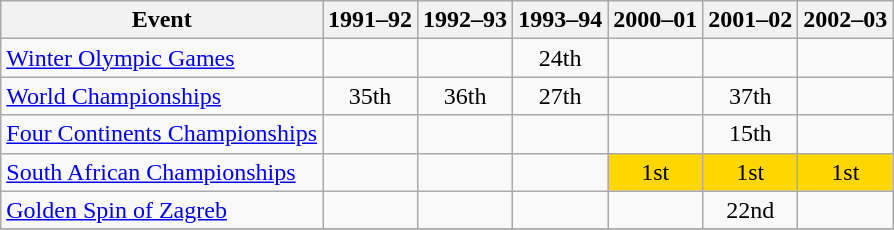<table class="wikitable">
<tr>
<th>Event</th>
<th>1991–92</th>
<th>1992–93</th>
<th>1993–94</th>
<th>2000–01</th>
<th>2001–02</th>
<th>2002–03</th>
</tr>
<tr>
<td><a href='#'>Winter Olympic Games</a></td>
<td></td>
<td></td>
<td align="center">24th</td>
<td></td>
<td></td>
<td></td>
</tr>
<tr>
<td><a href='#'>World Championships</a></td>
<td align="center">35th</td>
<td align="center">36th</td>
<td align="center">27th</td>
<td></td>
<td align="center">37th</td>
<td></td>
</tr>
<tr>
<td><a href='#'>Four Continents Championships</a></td>
<td></td>
<td></td>
<td></td>
<td></td>
<td align="center">15th</td>
<td></td>
</tr>
<tr>
<td><a href='#'>South African Championships</a></td>
<td></td>
<td></td>
<td></td>
<td align="center" bgcolor="gold">1st</td>
<td align="center" bgcolor="gold">1st</td>
<td align="center" bgcolor="gold">1st</td>
</tr>
<tr>
<td><a href='#'>Golden Spin of Zagreb</a></td>
<td></td>
<td></td>
<td></td>
<td></td>
<td align="center">22nd</td>
<td></td>
</tr>
<tr>
</tr>
</table>
